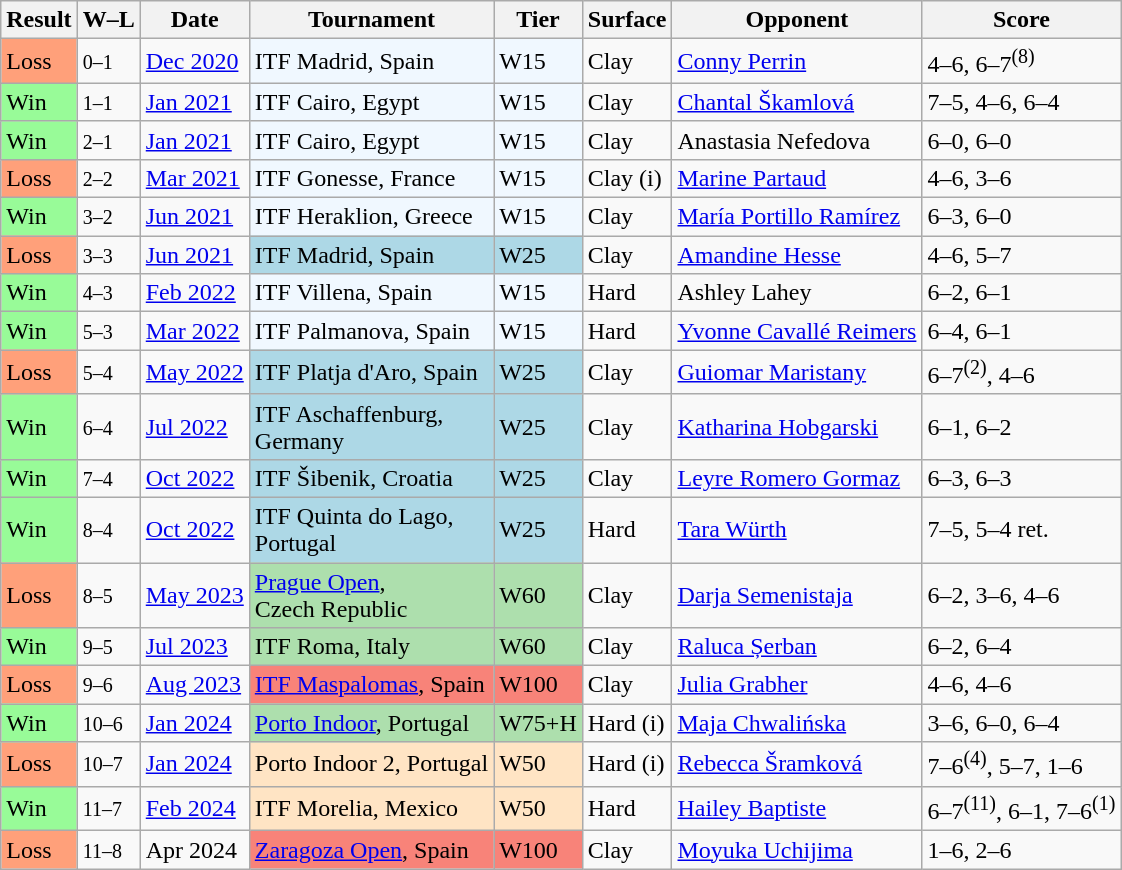<table class="wikitable sortable">
<tr>
<th>Result</th>
<th class=unsortable>W–L</th>
<th>Date</th>
<th>Tournament</th>
<th>Tier</th>
<th>Surface</th>
<th>Opponent</th>
<th class=unsortable>Score</th>
</tr>
<tr>
<td bgcolor="ffa07a">Loss</td>
<td><small>0–1</small></td>
<td><a href='#'>Dec 2020</a></td>
<td style="background:#f0f8ff;">ITF Madrid, Spain</td>
<td style="background:#f0f8ff;">W15</td>
<td>Clay</td>
<td> <a href='#'>Conny Perrin</a></td>
<td>4–6, 6–7<sup>(8)</sup></td>
</tr>
<tr>
<td style="background:#98fb98;">Win</td>
<td><small>1–1</small></td>
<td><a href='#'>Jan 2021</a></td>
<td style="background:#f0f8ff;">ITF Cairo, Egypt</td>
<td style="background:#f0f8ff;">W15</td>
<td>Clay</td>
<td> <a href='#'>Chantal Škamlová</a></td>
<td>7–5, 4–6, 6–4</td>
</tr>
<tr>
<td style="background:#98fb98;">Win</td>
<td><small>2–1</small></td>
<td><a href='#'>Jan 2021</a></td>
<td style="background:#f0f8ff;">ITF Cairo, Egypt</td>
<td style="background:#f0f8ff;">W15</td>
<td>Clay</td>
<td> Anastasia Nefedova</td>
<td>6–0, 6–0</td>
</tr>
<tr>
<td bgcolor="ffa07a">Loss</td>
<td><small>2–2</small></td>
<td><a href='#'>Mar 2021</a></td>
<td style="background:#f0f8ff;">ITF Gonesse, France</td>
<td style="background:#f0f8ff;">W15</td>
<td>Clay (i)</td>
<td> <a href='#'>Marine Partaud</a></td>
<td>4–6, 3–6</td>
</tr>
<tr>
<td style="background:#98fb98;">Win</td>
<td><small>3–2</small></td>
<td><a href='#'>Jun 2021</a></td>
<td style="background:#f0f8ff;">ITF Heraklion, Greece</td>
<td style="background:#f0f8ff;">W15</td>
<td>Clay</td>
<td> <a href='#'>María Portillo Ramírez</a></td>
<td>6–3, 6–0</td>
</tr>
<tr>
<td bgcolor="ffa07a">Loss</td>
<td><small>3–3</small></td>
<td><a href='#'>Jun 2021</a></td>
<td style="background:lightblue;">ITF Madrid, Spain</td>
<td style="background:lightblue;">W25</td>
<td>Clay</td>
<td> <a href='#'>Amandine Hesse</a></td>
<td>4–6, 5–7</td>
</tr>
<tr>
<td style="background:#98fb98;">Win</td>
<td><small>4–3</small></td>
<td><a href='#'>Feb 2022</a></td>
<td style="background:#f0f8ff;">ITF Villena, Spain</td>
<td style="background:#f0f8ff;">W15</td>
<td>Hard</td>
<td> Ashley Lahey</td>
<td>6–2, 6–1</td>
</tr>
<tr>
<td style="background:#98fb98;">Win</td>
<td><small>5–3</small></td>
<td><a href='#'>Mar 2022</a></td>
<td style="background:#f0f8ff;">ITF Palmanova, Spain</td>
<td style="background:#f0f8ff;">W15</td>
<td>Hard</td>
<td> <a href='#'>Yvonne Cavallé Reimers</a></td>
<td>6–4, 6–1</td>
</tr>
<tr>
<td bgcolor="ffa07a">Loss</td>
<td><small>5–4</small></td>
<td><a href='#'>May 2022</a></td>
<td style="background:lightblue;">ITF Platja d'Aro, Spain</td>
<td style="background:lightblue;">W25</td>
<td>Clay</td>
<td> <a href='#'>Guiomar Maristany</a></td>
<td>6–7<sup>(2)</sup>, 4–6</td>
</tr>
<tr>
<td style="background:#98fb98;">Win</td>
<td><small>6–4</small></td>
<td><a href='#'>Jul 2022</a></td>
<td style="background:lightblue;">ITF Aschaffenburg, <br>Germany</td>
<td style="background:lightblue;">W25</td>
<td>Clay</td>
<td> <a href='#'>Katharina Hobgarski</a></td>
<td>6–1, 6–2</td>
</tr>
<tr>
<td style="background:#98fb98;">Win</td>
<td><small>7–4</small></td>
<td><a href='#'>Oct 2022</a></td>
<td style="background:lightblue;">ITF Šibenik, Croatia</td>
<td style="background:lightblue;">W25</td>
<td>Clay</td>
<td> <a href='#'>Leyre Romero Gormaz</a></td>
<td>6–3, 6–3</td>
</tr>
<tr>
<td style="background:#98fb98;">Win</td>
<td><small>8–4</small></td>
<td><a href='#'>Oct 2022</a></td>
<td style="background:lightblue;">ITF Quinta do Lago, <br>Portugal</td>
<td style="background:lightblue;">W25</td>
<td>Hard</td>
<td> <a href='#'>Tara Würth</a></td>
<td>7–5, 5–4 ret.</td>
</tr>
<tr>
<td bgcolor="ffa07a">Loss</td>
<td><small>8–5</small></td>
<td><a href='#'>May 2023</a></td>
<td style="background:#addfad;"><a href='#'>Prague Open</a>, <br>Czech Republic</td>
<td style="background:#addfad;">W60</td>
<td>Clay</td>
<td> <a href='#'>Darja Semenistaja</a></td>
<td>6–2, 3–6, 4–6</td>
</tr>
<tr>
<td style="background:#98fb98;">Win</td>
<td><small>9–5</small></td>
<td><a href='#'>Jul 2023</a></td>
<td style="background:#addfad;">ITF Roma, Italy</td>
<td style="background:#addfad;">W60</td>
<td>Clay</td>
<td> <a href='#'>Raluca Șerban</a></td>
<td>6–2, 6–4</td>
</tr>
<tr>
<td bgcolor="ffa07a">Loss</td>
<td><small>9–6</small></td>
<td><a href='#'>Aug 2023</a></td>
<td style="background:#f88379;"><a href='#'>ITF Maspalomas</a>, Spain</td>
<td style="background:#f88379;">W100</td>
<td>Clay</td>
<td> <a href='#'>Julia Grabher</a></td>
<td>4–6, 4–6</td>
</tr>
<tr>
<td style="background:#98fb98;">Win</td>
<td><small>10–6</small></td>
<td><a href='#'>Jan 2024</a></td>
<td style="background:#addfad;"><a href='#'>Porto Indoor</a>, Portugal</td>
<td style="background:#addfad;">W75+H</td>
<td>Hard (i)</td>
<td> <a href='#'>Maja Chwalińska</a></td>
<td>3–6, 6–0, 6–4</td>
</tr>
<tr>
<td bgcolor="ffa07a">Loss</td>
<td><small>10–7</small></td>
<td><a href='#'>Jan 2024</a></td>
<td style="background:#ffe4c4;">Porto Indoor 2, Portugal</td>
<td style="background:#ffe4c4;">W50</td>
<td>Hard (i)</td>
<td> <a href='#'>Rebecca Šramková</a></td>
<td>7–6<sup>(4)</sup>, 5–7, 1–6</td>
</tr>
<tr>
<td style="background:#98fb98;">Win</td>
<td><small>11–7</small></td>
<td><a href='#'>Feb 2024</a></td>
<td style="background:#ffe4c4;">ITF Morelia, Mexico</td>
<td style="background:#ffe4c4;">W50</td>
<td>Hard</td>
<td> <a href='#'>Hailey Baptiste</a></td>
<td>6–7<sup>(11)</sup>, 6–1, 7–6<sup>(1)</sup></td>
</tr>
<tr>
<td style="background:#ffa07a;">Loss</td>
<td><small>11–8</small></td>
<td>Apr 2024</td>
<td style="background:#f88379;"><a href='#'>Zaragoza Open</a>, Spain</td>
<td style="background:#f88379;">W100</td>
<td>Clay</td>
<td> <a href='#'>Moyuka Uchijima</a></td>
<td>1–6, 2–6</td>
</tr>
</table>
